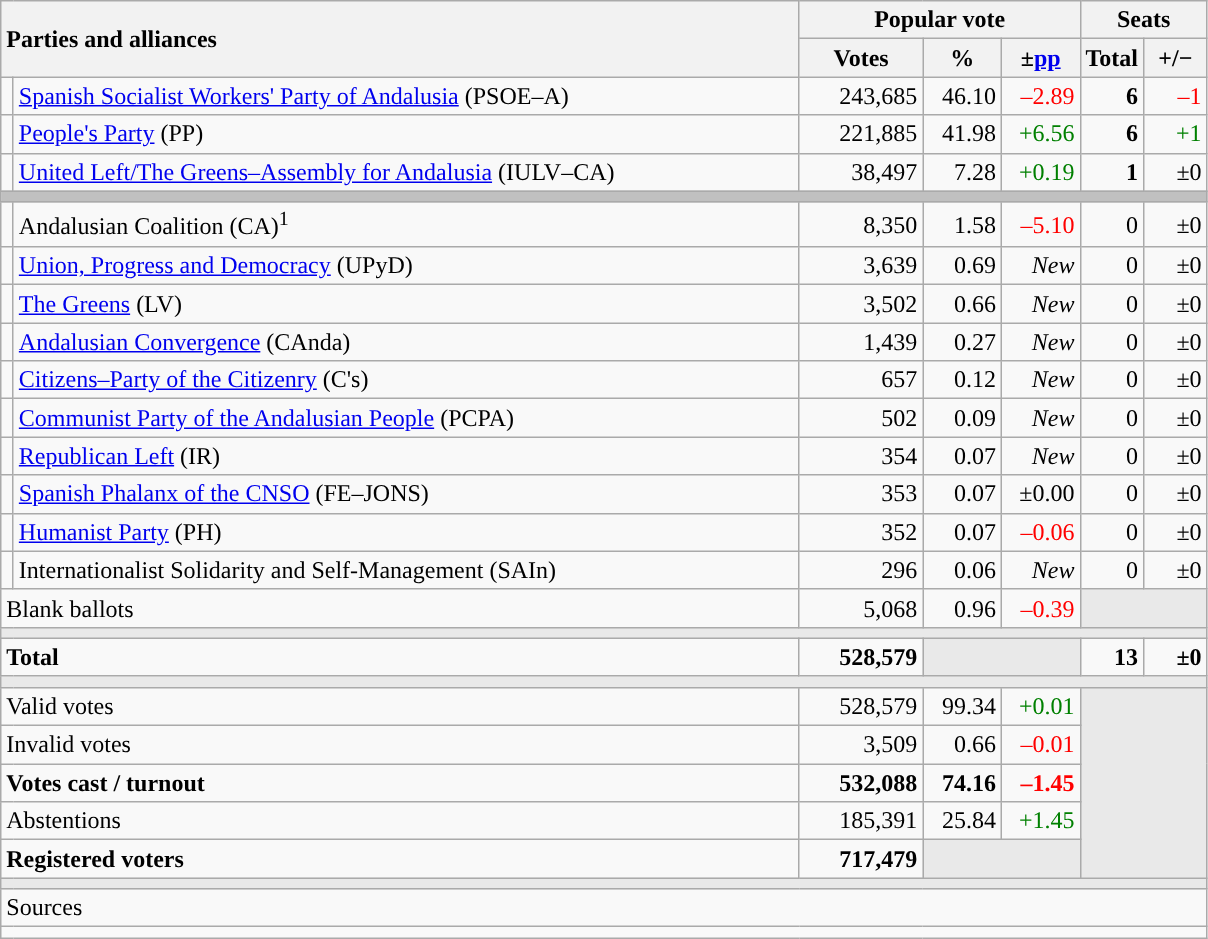<table class="wikitable" style="text-align:right;">
<tr>
<th style="text-align:left;" rowspan="2" colspan="2" width="525">Parties and alliances</th>
<th colspan="3">Popular vote</th>
<th colspan="2">Seats</th>
</tr>
<tr>
<th width="75">Votes</th>
<th width="45">%</th>
<th width="45">±<a href='#'>pp</a></th>
<th width="35">Total</th>
<th width="35">+/−</th>
</tr>
<tr>
<td width="1" style="color:inherit;background:"></td>
<td align="left"><a href='#'>Spanish Socialist Workers' Party of Andalusia</a> (PSOE–A)</td>
<td>243,685</td>
<td>46.10</td>
<td style="color:red;">–2.89</td>
<td><strong>6</strong></td>
<td style="color:red;">–1</td>
</tr>
<tr>
<td style="color:inherit;background:"></td>
<td align="left"><a href='#'>People's Party</a> (PP)</td>
<td>221,885</td>
<td>41.98</td>
<td style="color:green;">+6.56</td>
<td><strong>6</strong></td>
<td style="color:green;">+1</td>
</tr>
<tr>
<td style="color:inherit;background:"></td>
<td align="left"><a href='#'>United Left/The Greens–Assembly for Andalusia</a> (IULV–CA)</td>
<td>38,497</td>
<td>7.28</td>
<td style="color:green;">+0.19</td>
<td><strong>1</strong></td>
<td>±0</td>
</tr>
<tr>
<td colspan="7" bgcolor="#C0C0C0"></td>
</tr>
<tr>
<td style="color:inherit;background:"></td>
<td align="left">Andalusian Coalition (CA)<sup>1</sup></td>
<td>8,350</td>
<td>1.58</td>
<td style="color:red;">–5.10</td>
<td>0</td>
<td>±0</td>
</tr>
<tr>
<td style="color:inherit;background:"></td>
<td align="left"><a href='#'>Union, Progress and Democracy</a> (UPyD)</td>
<td>3,639</td>
<td>0.69</td>
<td><em>New</em></td>
<td>0</td>
<td>±0</td>
</tr>
<tr>
<td style="color:inherit;background:"></td>
<td align="left"><a href='#'>The Greens</a> (LV)</td>
<td>3,502</td>
<td>0.66</td>
<td><em>New</em></td>
<td>0</td>
<td>±0</td>
</tr>
<tr>
<td style="color:inherit;background:"></td>
<td align="left"><a href='#'>Andalusian Convergence</a> (CAnda)</td>
<td>1,439</td>
<td>0.27</td>
<td><em>New</em></td>
<td>0</td>
<td>±0</td>
</tr>
<tr>
<td style="color:inherit;background:"></td>
<td align="left"><a href='#'>Citizens–Party of the Citizenry</a> (C's)</td>
<td>657</td>
<td>0.12</td>
<td><em>New</em></td>
<td>0</td>
<td>±0</td>
</tr>
<tr>
<td style="color:inherit;background:"></td>
<td align="left"><a href='#'>Communist Party of the Andalusian People</a> (PCPA)</td>
<td>502</td>
<td>0.09</td>
<td><em>New</em></td>
<td>0</td>
<td>±0</td>
</tr>
<tr>
<td style="color:inherit;background:"></td>
<td align="left"><a href='#'>Republican Left</a> (IR)</td>
<td>354</td>
<td>0.07</td>
<td><em>New</em></td>
<td>0</td>
<td>±0</td>
</tr>
<tr>
<td style="color:inherit;background:"></td>
<td align="left"><a href='#'>Spanish Phalanx of the CNSO</a> (FE–JONS)</td>
<td>353</td>
<td>0.07</td>
<td>±0.00</td>
<td>0</td>
<td>±0</td>
</tr>
<tr>
<td style="color:inherit;background:"></td>
<td align="left"><a href='#'>Humanist Party</a> (PH)</td>
<td>352</td>
<td>0.07</td>
<td style="color:red;">–0.06</td>
<td>0</td>
<td>±0</td>
</tr>
<tr>
<td style="color:inherit;background:"></td>
<td align="left">Internationalist Solidarity and Self-Management (SAIn)</td>
<td>296</td>
<td>0.06</td>
<td><em>New</em></td>
<td>0</td>
<td>±0</td>
</tr>
<tr>
<td align="left" colspan="2">Blank ballots</td>
<td>5,068</td>
<td>0.96</td>
<td style="color:red;">–0.39</td>
<td bgcolor="#E9E9E9" colspan="2"></td>
</tr>
<tr>
<td colspan="7" bgcolor="#E9E9E9"></td>
</tr>
<tr style="font-weight:bold;">
<td align="left" colspan="2">Total</td>
<td>528,579</td>
<td bgcolor="#E9E9E9" colspan="2"></td>
<td>13</td>
<td>±0</td>
</tr>
<tr>
<td colspan="7" bgcolor="#E9E9E9"></td>
</tr>
<tr>
<td align="left" colspan="2">Valid votes</td>
<td>528,579</td>
<td>99.34</td>
<td style="color:green;">+0.01</td>
<td bgcolor="#E9E9E9" colspan="2" rowspan="5"></td>
</tr>
<tr>
<td align="left" colspan="2">Invalid votes</td>
<td>3,509</td>
<td>0.66</td>
<td style="color:red;">–0.01</td>
</tr>
<tr style="font-weight:bold;">
<td align="left" colspan="2">Votes cast / turnout</td>
<td>532,088</td>
<td>74.16</td>
<td style="color:red;">–1.45</td>
</tr>
<tr>
<td align="left" colspan="2">Abstentions</td>
<td>185,391</td>
<td>25.84</td>
<td style="color:green;">+1.45</td>
</tr>
<tr style="font-weight:bold;">
<td align="left" colspan="2">Registered voters</td>
<td>717,479</td>
<td bgcolor="#E9E9E9" colspan="2"></td>
</tr>
<tr>
<td colspan="7" bgcolor="#E9E9E9"></td>
</tr>
<tr>
<td align="left" colspan="7">Sources</td>
</tr>
<tr>
<td colspan="7" style="text-align:left; max-width:790px;"></td>
</tr>
</table>
